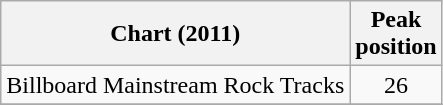<table class="wikitable">
<tr>
<th>Chart (2011)</th>
<th>Peak<br>position</th>
</tr>
<tr>
<td>Billboard Mainstream Rock Tracks</td>
<td align="center">26</td>
</tr>
<tr>
</tr>
</table>
